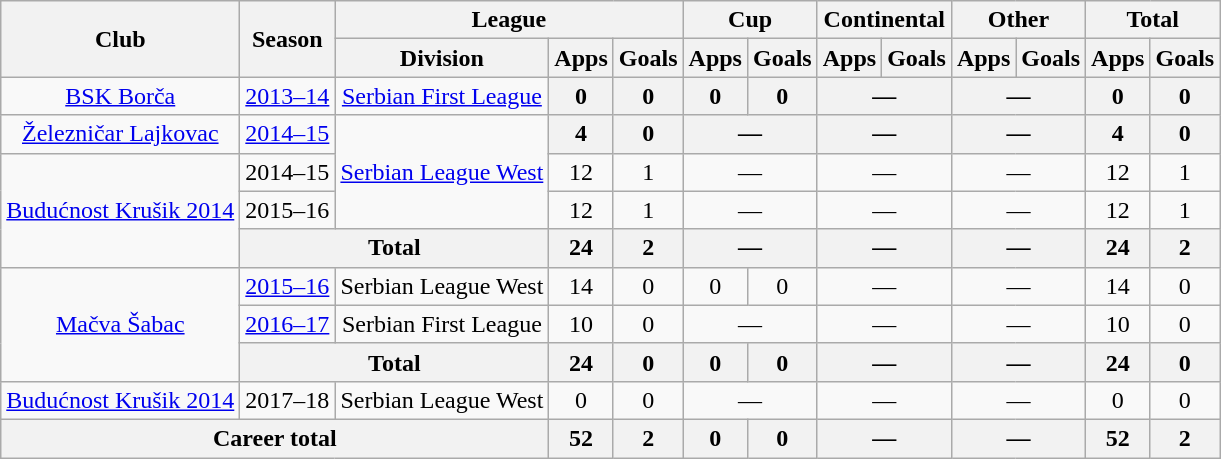<table class="wikitable" style="text-align:center">
<tr>
<th rowspan="2">Club</th>
<th rowspan="2">Season</th>
<th colspan="3">League</th>
<th colspan="2">Cup</th>
<th colspan="2">Continental</th>
<th colspan="2">Other</th>
<th colspan="2">Total</th>
</tr>
<tr>
<th>Division</th>
<th>Apps</th>
<th>Goals</th>
<th>Apps</th>
<th>Goals</th>
<th>Apps</th>
<th>Goals</th>
<th>Apps</th>
<th>Goals</th>
<th>Apps</th>
<th>Goals</th>
</tr>
<tr>
<td><a href='#'>BSK Borča</a></td>
<td><a href='#'>2013–14</a></td>
<td><a href='#'>Serbian First League</a></td>
<th>0</th>
<th>0</th>
<th>0</th>
<th>0</th>
<th colspan="2">—</th>
<th colspan="2">—</th>
<th>0</th>
<th>0</th>
</tr>
<tr>
<td><a href='#'>Železničar Lajkovac</a></td>
<td><a href='#'>2014–15</a></td>
<td rowspan=3><a href='#'>Serbian League West</a></td>
<th>4</th>
<th>0</th>
<th colspan="2">—</th>
<th colspan="2">—</th>
<th colspan="2">—</th>
<th>4</th>
<th>0</th>
</tr>
<tr>
<td rowspan="3"><a href='#'>Budućnost Krušik 2014</a></td>
<td>2014–15</td>
<td>12</td>
<td>1</td>
<td colspan="2">—</td>
<td colspan="2">—</td>
<td colspan="2">—</td>
<td>12</td>
<td>1</td>
</tr>
<tr>
<td>2015–16</td>
<td>12</td>
<td>1</td>
<td colspan="2">—</td>
<td colspan="2">—</td>
<td colspan="2">—</td>
<td>12</td>
<td>1</td>
</tr>
<tr>
<th colspan="2">Total</th>
<th>24</th>
<th>2</th>
<th colspan="2">—</th>
<th colspan="2">—</th>
<th colspan="2">—</th>
<th>24</th>
<th>2</th>
</tr>
<tr>
<td rowspan="3"><a href='#'>Mačva Šabac</a></td>
<td><a href='#'>2015–16</a></td>
<td>Serbian League West</td>
<td>14</td>
<td>0</td>
<td>0</td>
<td>0</td>
<td colspan="2">—</td>
<td colspan="2">—</td>
<td>14</td>
<td>0</td>
</tr>
<tr>
<td><a href='#'>2016–17</a></td>
<td>Serbian First League</td>
<td>10</td>
<td>0</td>
<td colspan="2">—</td>
<td colspan="2">—</td>
<td colspan="2">—</td>
<td>10</td>
<td>0</td>
</tr>
<tr>
<th colspan="2">Total</th>
<th>24</th>
<th>0</th>
<th>0</th>
<th>0</th>
<th colspan="2">—</th>
<th colspan="2">—</th>
<th>24</th>
<th>0</th>
</tr>
<tr>
<td><a href='#'>Budućnost Krušik 2014</a></td>
<td>2017–18</td>
<td>Serbian League West</td>
<td>0</td>
<td>0</td>
<td colspan="2">—</td>
<td colspan="2">—</td>
<td colspan="2">—</td>
<td>0</td>
<td>0</td>
</tr>
<tr>
<th colspan="3">Career total</th>
<th>52</th>
<th>2</th>
<th>0</th>
<th>0</th>
<th colspan="2">—</th>
<th colspan="2">—</th>
<th>52</th>
<th>2</th>
</tr>
</table>
